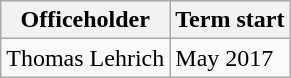<table class="wikitable sortable">
<tr style="vertical-align:bottom;">
<th>Officeholder</th>
<th>Term start</th>
</tr>
<tr>
<td>Thomas Lehrich</td>
<td>May 2017</td>
</tr>
</table>
